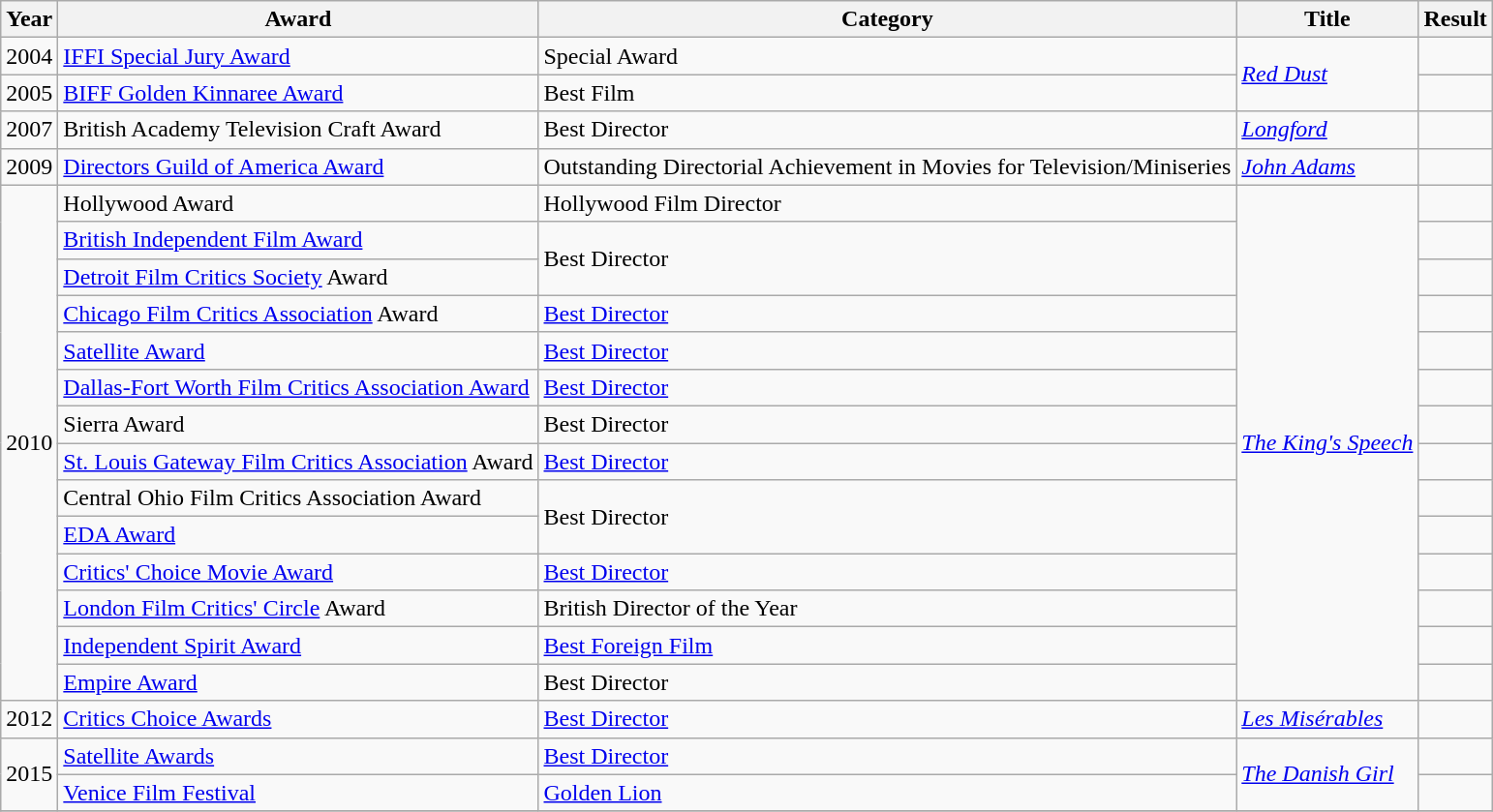<table class="wikitable sortable">
<tr>
<th>Year</th>
<th>Award</th>
<th>Category</th>
<th>Title</th>
<th>Result</th>
</tr>
<tr>
<td>2004</td>
<td><a href='#'>IFFI Special Jury Award</a></td>
<td>Special Award</td>
<td rowspan=2><em><a href='#'>Red Dust</a></em></td>
<td></td>
</tr>
<tr>
<td>2005</td>
<td><a href='#'>BIFF Golden Kinnaree Award</a></td>
<td>Best Film</td>
<td></td>
</tr>
<tr>
<td>2007</td>
<td>British Academy Television Craft Award</td>
<td>Best Director</td>
<td><em><a href='#'>Longford</a></em></td>
<td></td>
</tr>
<tr>
<td>2009</td>
<td><a href='#'>Directors Guild of America Award</a></td>
<td>Outstanding Directorial Achievement in Movies for Television/Miniseries</td>
<td><em><a href='#'>John Adams</a></em></td>
<td></td>
</tr>
<tr>
<td rowspan=14>2010</td>
<td>Hollywood Award</td>
<td>Hollywood Film Director</td>
<td rowspan=14><em><a href='#'>The King's Speech</a></em></td>
<td></td>
</tr>
<tr>
<td><a href='#'>British Independent Film Award</a></td>
<td rowspan="2">Best Director</td>
<td></td>
</tr>
<tr>
<td><a href='#'>Detroit Film Critics Society</a> Award</td>
<td></td>
</tr>
<tr>
<td><a href='#'>Chicago Film Critics Association</a> Award</td>
<td><a href='#'>Best Director</a></td>
<td></td>
</tr>
<tr>
<td><a href='#'>Satellite Award</a></td>
<td><a href='#'>Best Director</a></td>
<td></td>
</tr>
<tr>
<td><a href='#'>Dallas-Fort Worth Film Critics Association Award</a></td>
<td><a href='#'>Best Director</a></td>
<td></td>
</tr>
<tr>
<td>Sierra Award</td>
<td>Best Director</td>
<td></td>
</tr>
<tr>
<td><a href='#'>St. Louis Gateway Film Critics Association</a> Award</td>
<td><a href='#'>Best Director</a></td>
<td></td>
</tr>
<tr>
<td>Central Ohio Film Critics Association Award</td>
<td rowspan="2">Best Director</td>
<td></td>
</tr>
<tr>
<td><a href='#'>EDA Award</a></td>
<td></td>
</tr>
<tr>
<td><a href='#'>Critics' Choice Movie Award</a></td>
<td><a href='#'>Best Director</a></td>
<td></td>
</tr>
<tr>
<td><a href='#'>London Film Critics' Circle</a> Award</td>
<td>British Director of the Year</td>
<td></td>
</tr>
<tr>
<td><a href='#'>Independent Spirit Award</a></td>
<td><a href='#'>Best Foreign Film</a></td>
<td></td>
</tr>
<tr>
<td><a href='#'>Empire Award</a></td>
<td>Best Director</td>
<td></td>
</tr>
<tr>
<td>2012</td>
<td><a href='#'>Critics Choice Awards</a></td>
<td><a href='#'>Best Director</a></td>
<td><em><a href='#'>Les Misérables</a></em></td>
<td></td>
</tr>
<tr>
<td rowspan=2>2015</td>
<td><a href='#'>Satellite Awards</a></td>
<td><a href='#'>Best Director</a></td>
<td rowspan=2><em><a href='#'>The Danish Girl</a></em></td>
<td></td>
</tr>
<tr>
<td><a href='#'>Venice Film Festival</a></td>
<td><a href='#'>Golden Lion</a></td>
<td></td>
</tr>
<tr>
</tr>
</table>
